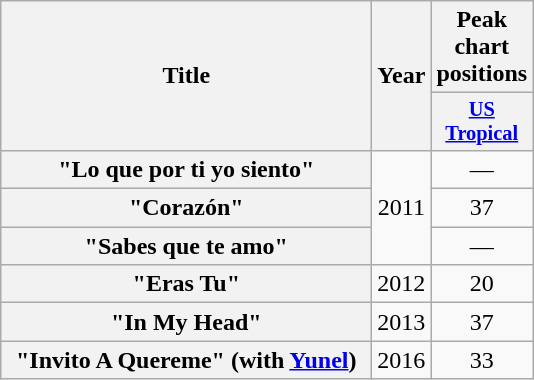<table class="wikitable plainrowheaders" style="text-align:center;">
<tr>
<th rowspan="2" scope="col" style="width:15em;">Title</th>
<th rowspan="2" scope="col" style="width:1em;">Year</th>
<th>Peak chart positions</th>
</tr>
<tr>
<th scope="col" style="width:3em;font-size:85%;"><a href='#'>US</a><br><a href='#'>Tropical</a></th>
</tr>
<tr>
<th scope="row">"Lo que por ti yo siento"</th>
<td rowspan="3">2011</td>
<td>—</td>
</tr>
<tr>
<th scope="row">"Corazón"</th>
<td>37</td>
</tr>
<tr>
<th scope="row">"Sabes que te amo"</th>
<td>—</td>
</tr>
<tr>
<th scope="row">"Eras Tu"</th>
<td>2012</td>
<td>20</td>
</tr>
<tr>
<th scope="row">"In My Head"</th>
<td>2013</td>
<td>37</td>
</tr>
<tr>
<th scope="row">"Invito A Quereme" <span>(with <a href='#'>Yunel</a>)</span></th>
<td>2016</td>
<td>33</td>
</tr>
</table>
